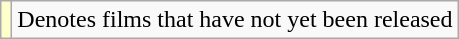<table class="wikitable">
<tr>
<td style="background:#ffc;"></td>
<td>Denotes films that have not yet been released</td>
</tr>
</table>
